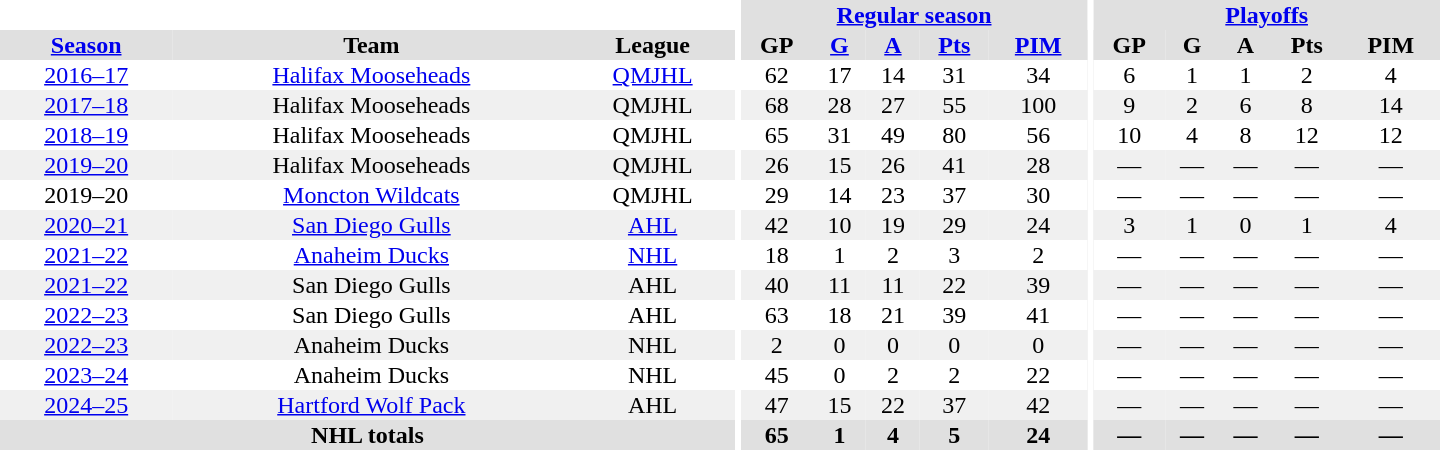<table border="0" cellpadding="1" cellspacing="0" style="text-align:center; width:60em">
<tr bgcolor="#e0e0e0">
<th colspan="3" bgcolor="#ffffff"></th>
<th rowspan="100" bgcolor="#ffffff"></th>
<th colspan="5"><a href='#'>Regular season</a></th>
<th rowspan="100" bgcolor="#ffffff"></th>
<th colspan="5"><a href='#'>Playoffs</a></th>
</tr>
<tr bgcolor="#e0e0e0">
<th><a href='#'>Season</a></th>
<th>Team</th>
<th>League</th>
<th>GP</th>
<th><a href='#'>G</a></th>
<th><a href='#'>A</a></th>
<th><a href='#'>Pts</a></th>
<th><a href='#'>PIM</a></th>
<th>GP</th>
<th>G</th>
<th>A</th>
<th>Pts</th>
<th>PIM</th>
</tr>
<tr>
<td><a href='#'>2016–17</a></td>
<td><a href='#'>Halifax Mooseheads</a></td>
<td><a href='#'>QMJHL</a></td>
<td>62</td>
<td>17</td>
<td>14</td>
<td>31</td>
<td>34</td>
<td>6</td>
<td>1</td>
<td>1</td>
<td>2</td>
<td>4</td>
</tr>
<tr bgcolor="#f0f0f0">
<td><a href='#'>2017–18</a></td>
<td>Halifax Mooseheads</td>
<td>QMJHL</td>
<td>68</td>
<td>28</td>
<td>27</td>
<td>55</td>
<td>100</td>
<td>9</td>
<td>2</td>
<td>6</td>
<td>8</td>
<td>14</td>
</tr>
<tr>
<td><a href='#'>2018–19</a></td>
<td>Halifax Mooseheads</td>
<td>QMJHL</td>
<td>65</td>
<td>31</td>
<td>49</td>
<td>80</td>
<td>56</td>
<td>10</td>
<td>4</td>
<td>8</td>
<td>12</td>
<td>12</td>
</tr>
<tr bgcolor="#f0f0f0">
<td><a href='#'>2019–20</a></td>
<td>Halifax Mooseheads</td>
<td>QMJHL</td>
<td>26</td>
<td>15</td>
<td>26</td>
<td>41</td>
<td>28</td>
<td>—</td>
<td>—</td>
<td>—</td>
<td>—</td>
<td>—</td>
</tr>
<tr>
<td>2019–20</td>
<td><a href='#'>Moncton Wildcats</a></td>
<td>QMJHL</td>
<td>29</td>
<td>14</td>
<td>23</td>
<td>37</td>
<td>30</td>
<td>—</td>
<td>—</td>
<td>—</td>
<td>—</td>
<td>—</td>
</tr>
<tr bgcolor="#f0f0f0">
<td><a href='#'>2020–21</a></td>
<td><a href='#'>San Diego Gulls</a></td>
<td><a href='#'>AHL</a></td>
<td>42</td>
<td>10</td>
<td>19</td>
<td>29</td>
<td>24</td>
<td>3</td>
<td>1</td>
<td>0</td>
<td>1</td>
<td>4</td>
</tr>
<tr>
<td><a href='#'>2021–22</a></td>
<td><a href='#'>Anaheim Ducks</a></td>
<td><a href='#'>NHL</a></td>
<td>18</td>
<td>1</td>
<td>2</td>
<td>3</td>
<td>2</td>
<td>—</td>
<td>—</td>
<td>—</td>
<td>—</td>
<td>—</td>
</tr>
<tr bgcolor="#f0f0f0">
<td><a href='#'>2021–22</a></td>
<td>San Diego Gulls</td>
<td>AHL</td>
<td>40</td>
<td>11</td>
<td>11</td>
<td>22</td>
<td>39</td>
<td>—</td>
<td>—</td>
<td>—</td>
<td>—</td>
<td>—</td>
</tr>
<tr>
<td><a href='#'>2022–23</a></td>
<td>San Diego Gulls</td>
<td>AHL</td>
<td>63</td>
<td>18</td>
<td>21</td>
<td>39</td>
<td>41</td>
<td>—</td>
<td>—</td>
<td>—</td>
<td>—</td>
<td>—</td>
</tr>
<tr bgcolor="#f0f0f0">
<td><a href='#'>2022–23</a></td>
<td>Anaheim Ducks</td>
<td>NHL</td>
<td>2</td>
<td>0</td>
<td>0</td>
<td>0</td>
<td>0</td>
<td>—</td>
<td>—</td>
<td>—</td>
<td>—</td>
<td>—</td>
</tr>
<tr>
<td><a href='#'>2023–24</a></td>
<td>Anaheim Ducks</td>
<td>NHL</td>
<td>45</td>
<td>0</td>
<td>2</td>
<td>2</td>
<td>22</td>
<td>—</td>
<td>—</td>
<td>—</td>
<td>—</td>
<td>—</td>
</tr>
<tr bgcolor="#f0f0f0">
<td><a href='#'>2024–25</a></td>
<td><a href='#'>Hartford Wolf Pack</a></td>
<td>AHL</td>
<td>47</td>
<td>15</td>
<td>22</td>
<td>37</td>
<td>42</td>
<td>—</td>
<td>—</td>
<td>—</td>
<td>—</td>
<td>—</td>
</tr>
<tr bgcolor="#e0e0e0">
<th colspan="3">NHL totals</th>
<th>65</th>
<th>1</th>
<th>4</th>
<th>5</th>
<th>24</th>
<th>—</th>
<th>—</th>
<th>—</th>
<th>—</th>
<th>—</th>
</tr>
</table>
